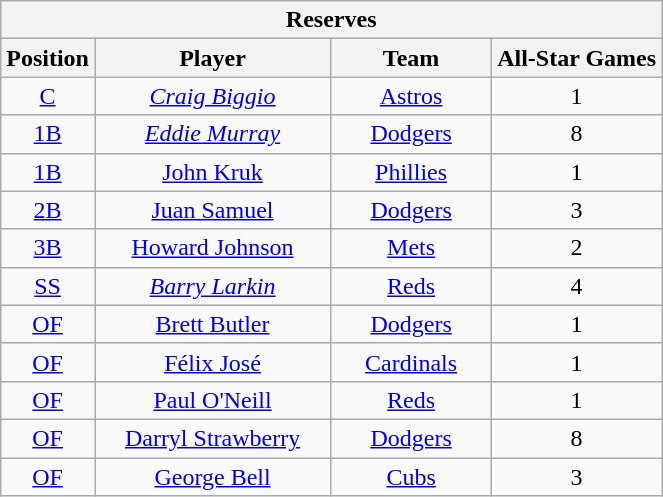<table class="wikitable" style="font-size: 100%; text-align:center;">
<tr>
<th colspan="4">Reserves</th>
</tr>
<tr>
<th>Position</th>
<th width="150">Player</th>
<th width="100">Team</th>
<th>All-Star Games</th>
</tr>
<tr>
<td><a href='#'>C</a></td>
<td><em><a href='#'>Craig Biggio</a></em></td>
<td><a href='#'>Astros</a></td>
<td>1</td>
</tr>
<tr>
<td><a href='#'>1B</a></td>
<td><em><a href='#'>Eddie Murray</a></em></td>
<td><a href='#'>Dodgers</a></td>
<td>8</td>
</tr>
<tr>
<td><a href='#'>1B</a></td>
<td><a href='#'>John Kruk</a></td>
<td><a href='#'>Phillies</a></td>
<td>1</td>
</tr>
<tr>
<td><a href='#'>2B</a></td>
<td><a href='#'>Juan Samuel</a></td>
<td><a href='#'>Dodgers</a></td>
<td>3</td>
</tr>
<tr>
<td><a href='#'>3B</a></td>
<td><a href='#'>Howard Johnson</a></td>
<td><a href='#'>Mets</a></td>
<td>2</td>
</tr>
<tr>
<td><a href='#'>SS</a></td>
<td><em><a href='#'>Barry Larkin</a></em></td>
<td><a href='#'>Reds</a></td>
<td>4</td>
</tr>
<tr>
<td><a href='#'>OF</a></td>
<td><a href='#'>Brett Butler</a></td>
<td><a href='#'>Dodgers</a></td>
<td>1</td>
</tr>
<tr>
<td><a href='#'>OF</a></td>
<td><a href='#'>Félix José</a></td>
<td><a href='#'>Cardinals</a></td>
<td>1</td>
</tr>
<tr>
<td><a href='#'>OF</a></td>
<td><a href='#'>Paul O'Neill</a></td>
<td><a href='#'>Reds</a></td>
<td>1</td>
</tr>
<tr>
<td><a href='#'>OF</a></td>
<td><a href='#'>Darryl Strawberry</a></td>
<td><a href='#'>Dodgers</a></td>
<td>8</td>
</tr>
<tr>
<td><a href='#'>OF</a></td>
<td><a href='#'>George Bell</a></td>
<td><a href='#'>Cubs</a></td>
<td>3</td>
</tr>
</table>
